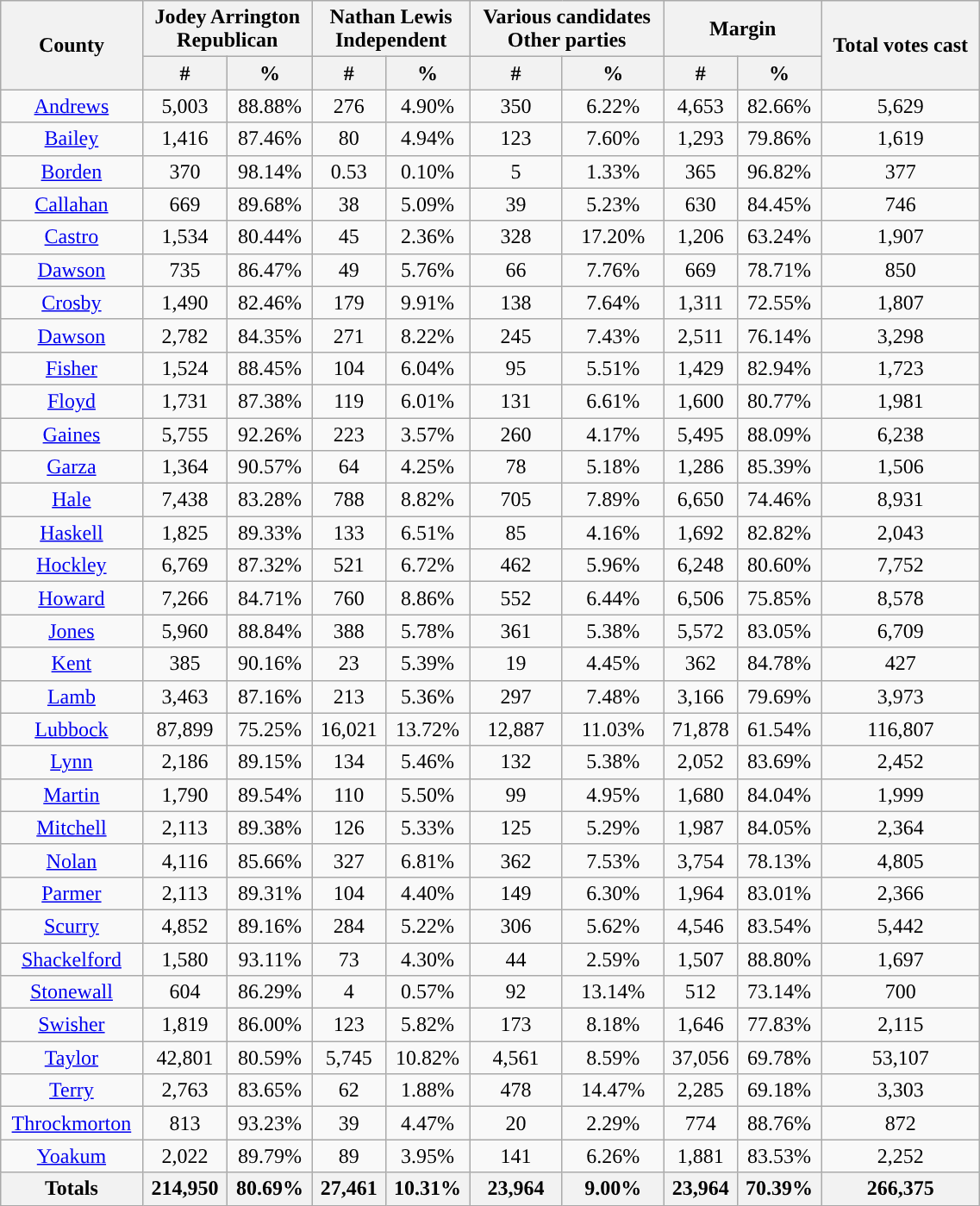<table width="60%"  class="wikitable sortable" style="text-align:center">
<tr>
<th rowspan="2">County</th>
<th style="text-align:center;" colspan="2">Jodey Arrington<br>Republican</th>
<th style="text-align:center;" colspan="2">Nathan Lewis<br>Independent</th>
<th style="text-align:center;" colspan="2">Various candidates<br>Other parties</th>
<th style="text-align:center;" colspan="2">Margin</th>
<th rowspan="2" style="text-align:center;">Total votes cast</th>
</tr>
<tr>
<th style="text-align:center;" data-sort-type="number">#</th>
<th style="text-align:center;" data-sort-type="number">%</th>
<th style="text-align:center;" data-sort-type="number">#</th>
<th style="text-align:center;" data-sort-type="number">%</th>
<th style="text-align:center;" data-sort-type="number">#</th>
<th style="text-align:center;" data-sort-type="number">%</th>
<th style="text-align:center;" data-sort-type="number">#</th>
<th style="text-align:center;" data-sort-type="number">%</th>
</tr>
<tr style="text-align:center;">
<td style="background-color:"><a href='#'>Andrews</a></td>
<td style="background-color:">5,003</td>
<td style="background-color:">88.88%</td>
<td style="background-color:">276</td>
<td style="background-color:">4.90%</td>
<td style="background:">350</td>
<td style="background:">6.22%</td>
<td style="background-color:">4,653</td>
<td style="background-color:">82.66%</td>
<td style="background-color:">5,629</td>
</tr>
<tr style="text-align:center;">
<td style="background-color:"><a href='#'>Bailey</a></td>
<td style="background-color:">1,416</td>
<td style="background-color:">87.46%</td>
<td style="background-color:">80</td>
<td style="background-color:">4.94%</td>
<td style="background:">123</td>
<td style="background:">7.60%</td>
<td style="background-color:">1,293</td>
<td style="background-color:">79.86%</td>
<td style="background-color:">1,619</td>
</tr>
<tr style="text-align:center;">
<td style="background-color:"><a href='#'>Borden</a></td>
<td style="background-color:">370</td>
<td style="background-color:">98.14%</td>
<td style="background-color:">0.53</td>
<td style="background-color:">0.10%</td>
<td style="background:">5</td>
<td style="background:">1.33%</td>
<td style="background-color:">365</td>
<td style="background-color:">96.82%</td>
<td style="background-color:">377</td>
</tr>
<tr style="text-align:center;">
<td style="background-color:"><a href='#'>Callahan</a></td>
<td style="background-color:">669</td>
<td style="background-color:">89.68%</td>
<td style="background-color:">38</td>
<td style="background-color:">5.09%</td>
<td style="background:">39</td>
<td style="background:">5.23%</td>
<td style="background-color:">630</td>
<td style="background-color:">84.45%</td>
<td style="background-color:">746</td>
</tr>
<tr style="text-align:center;">
<td style="background-color:"><a href='#'>Castro</a></td>
<td style="background-color:">1,534</td>
<td style="background-color:">80.44%</td>
<td style="background-color:">45</td>
<td style="background-color:">2.36%</td>
<td style="background:">328</td>
<td style="background:">17.20%</td>
<td style="background-color:">1,206</td>
<td style="background-color:">63.24%</td>
<td style="background-color:">1,907</td>
</tr>
<tr style="text-align:center;">
<td style="background-color:"><a href='#'>Dawson</a></td>
<td style="background-color:">735</td>
<td style="background-color:">86.47%</td>
<td style="background-color:">49</td>
<td style="background-color:">5.76%</td>
<td style="background:">66</td>
<td style="background:">7.76%</td>
<td style="background-color:">669</td>
<td style="background-color:">78.71%</td>
<td style="background-color:">850</td>
</tr>
<tr style="text-align:center;">
<td style="background-color:"><a href='#'>Crosby</a></td>
<td style="background-color:">1,490</td>
<td style="background-color:">82.46%</td>
<td style="background-color:">179</td>
<td style="background-color:">9.91%</td>
<td style="background:">138</td>
<td style="background:">7.64%</td>
<td style="background-color:">1,311</td>
<td style="background-color:">72.55%</td>
<td style="background-color:">1,807</td>
</tr>
<tr style="text-align:center;">
<td style="background-color:"><a href='#'>Dawson</a></td>
<td style="background-color:">2,782</td>
<td style="background-color:">84.35%</td>
<td style="background-color:">271</td>
<td style="background-color:">8.22%</td>
<td style="background:">245</td>
<td style="background:">7.43%</td>
<td style="background-color:">2,511</td>
<td style="background-color:">76.14%</td>
<td style="background-color:">3,298</td>
</tr>
<tr style="text-align:center;">
<td style="background-color:"><a href='#'>Fisher</a></td>
<td style="background-color:">1,524</td>
<td style="background-color:">88.45%</td>
<td style="background-color:">104</td>
<td style="background-color:">6.04%</td>
<td style="background:">95</td>
<td style="background:">5.51%</td>
<td style="background-color:">1,429</td>
<td style="background-color:">82.94%</td>
<td style="background-color:">1,723</td>
</tr>
<tr style="text-align:center;">
<td style="background-color:"><a href='#'>Floyd</a></td>
<td style="background-color:">1,731</td>
<td style="background-color:">87.38%</td>
<td style="background-color:">119</td>
<td style="background-color:">6.01%</td>
<td style="background:">131</td>
<td style="background:">6.61%</td>
<td style="background-color:">1,600</td>
<td style="background-color:">80.77%</td>
<td style="background-color:">1,981</td>
</tr>
<tr style="text-align:center;">
<td style="background-color:"><a href='#'>Gaines</a></td>
<td style="background-color:">5,755</td>
<td style="background-color:">92.26%</td>
<td style="background-color:">223</td>
<td style="background-color:">3.57%</td>
<td style="background:">260</td>
<td style="background:">4.17%</td>
<td style="background-color:">5,495</td>
<td style="background-color:">88.09%</td>
<td style="background-color:">6,238</td>
</tr>
<tr style="text-align:center;">
<td style="background-color:"><a href='#'>Garza</a></td>
<td style="background-color:">1,364</td>
<td style="background-color:">90.57%</td>
<td style="background-color:">64</td>
<td style="background-color:">4.25%</td>
<td style="background:">78</td>
<td style="background:">5.18%</td>
<td style="background-color:">1,286</td>
<td style="background-color:">85.39%</td>
<td style="background-color:">1,506</td>
</tr>
<tr style="text-align:center;">
<td style="background-color:"><a href='#'>Hale</a></td>
<td style="background-color:">7,438</td>
<td style="background-color:">83.28%</td>
<td style="background-color:">788</td>
<td style="background-color:">8.82%</td>
<td style="background:">705</td>
<td style="background:">7.89%</td>
<td style="background-color:">6,650</td>
<td style="background-color:">74.46%</td>
<td style="background-color:">8,931</td>
</tr>
<tr style="text-align:center;">
<td style="background-color:"><a href='#'>Haskell</a></td>
<td style="background-color:">1,825</td>
<td style="background-color:">89.33%</td>
<td style="background-color:">133</td>
<td style="background-color:">6.51%</td>
<td style="background:">85</td>
<td style="background:">4.16%</td>
<td style="background-color:">1,692</td>
<td style="background-color:">82.82%</td>
<td style="background-color:">2,043</td>
</tr>
<tr style="text-align:center;">
<td style="background-color:"><a href='#'>Hockley</a></td>
<td style="background-color:">6,769</td>
<td style="background-color:">87.32%</td>
<td style="background-color:">521</td>
<td style="background-color:">6.72%</td>
<td style="background:">462</td>
<td style="background:">5.96%</td>
<td style="background-color:">6,248</td>
<td style="background-color:">80.60%</td>
<td style="background-color:">7,752</td>
</tr>
<tr style="text-align:center;">
<td style="background-color:"><a href='#'>Howard</a></td>
<td style="background-color:">7,266</td>
<td style="background-color:">84.71%</td>
<td style="background-color:">760</td>
<td style="background-color:">8.86%</td>
<td style="background:">552</td>
<td style="background:">6.44%</td>
<td style="background-color:">6,506</td>
<td style="background-color:">75.85%</td>
<td style="background-color:">8,578</td>
</tr>
<tr style="text-align:center;">
<td style="background-color:"><a href='#'>Jones</a></td>
<td style="background-color:">5,960</td>
<td style="background-color:">88.84%</td>
<td style="background-color:">388</td>
<td style="background-color:">5.78%</td>
<td style="background:">361</td>
<td style="background:">5.38%</td>
<td style="background-color:">5,572</td>
<td style="background-color:">83.05%</td>
<td style="background-color:">6,709</td>
</tr>
<tr style="text-align:center;">
<td style="background-color:"><a href='#'>Kent</a></td>
<td style="background-color:">385</td>
<td style="background-color:">90.16%</td>
<td style="background-color:">23</td>
<td style="background-color:">5.39%</td>
<td style="background:">19</td>
<td style="background:">4.45%</td>
<td style="background-color:">362</td>
<td style="background-color:">84.78%</td>
<td style="background-color:">427</td>
</tr>
<tr style="text-align:center;">
<td style="background-color:"><a href='#'>Lamb</a></td>
<td style="background-color:">3,463</td>
<td style="background-color:">87.16%</td>
<td style="background-color:">213</td>
<td style="background-color:">5.36%</td>
<td style="background:">297</td>
<td style="background:">7.48%</td>
<td style="background-color:">3,166</td>
<td style="background-color:">79.69%</td>
<td style="background-color:">3,973</td>
</tr>
<tr style="text-align:center;">
<td style="background-color:"><a href='#'>Lubbock</a></td>
<td style="background-color:">87,899</td>
<td style="background-color:">75.25%</td>
<td style="background-color:">16,021</td>
<td style="background-color:">13.72%</td>
<td style="background:">12,887</td>
<td style="background:">11.03%</td>
<td style="background-color:">71,878</td>
<td style="background-color:">61.54%</td>
<td style="background-color:">116,807</td>
</tr>
<tr style="text-align:center;">
<td style="background-color:"><a href='#'>Lynn</a></td>
<td style="background-color:">2,186</td>
<td style="background-color:">89.15%</td>
<td style="background-color:">134</td>
<td style="background-color:">5.46%</td>
<td style="background:">132</td>
<td style="background:">5.38%</td>
<td style="background-color:">2,052</td>
<td style="background-color:">83.69%</td>
<td style="background-color:">2,452</td>
</tr>
<tr style="text-align:center;">
<td style="background-color:"><a href='#'>Martin</a></td>
<td style="background-color:">1,790</td>
<td style="background-color:">89.54%</td>
<td style="background-color:">110</td>
<td style="background-color:">5.50%</td>
<td style="background:">99</td>
<td style="background:">4.95%</td>
<td style="background-color:">1,680</td>
<td style="background-color:">84.04%</td>
<td style="background-color:">1,999</td>
</tr>
<tr style="text-align:center;">
<td style="background-color:"><a href='#'>Mitchell</a></td>
<td style="background-color:">2,113</td>
<td style="background-color:">89.38%</td>
<td style="background-color:">126</td>
<td style="background-color:">5.33%</td>
<td style="background:">125</td>
<td style="background:">5.29%</td>
<td style="background-color:">1,987</td>
<td style="background-color:">84.05%</td>
<td style="background-color:">2,364</td>
</tr>
<tr style="text-align:center;">
<td style="background-color:"><a href='#'>Nolan</a></td>
<td style="background-color:">4,116</td>
<td style="background-color:">85.66%</td>
<td style="background-color:">327</td>
<td style="background-color:">6.81%</td>
<td style="background:">362</td>
<td style="background:">7.53%</td>
<td style="background-color:">3,754</td>
<td style="background-color:">78.13%</td>
<td style="background-color:">4,805</td>
</tr>
<tr style="text-align:center;">
<td style="background-color:"><a href='#'>Parmer</a></td>
<td style="background-color:">2,113</td>
<td style="background-color:">89.31%</td>
<td style="background-color:">104</td>
<td style="background-color:">4.40%</td>
<td style="background:">149</td>
<td style="background:">6.30%</td>
<td style="background-color:">1,964</td>
<td style="background-color:">83.01%</td>
<td style="background-color:">2,366</td>
</tr>
<tr style="text-align:center;">
<td style="background-color:"><a href='#'>Scurry</a></td>
<td style="background-color:">4,852</td>
<td style="background-color:">89.16%</td>
<td style="background-color:">284</td>
<td style="background-color:">5.22%</td>
<td style="background:">306</td>
<td style="background:">5.62%</td>
<td style="background-color:">4,546</td>
<td style="background-color:">83.54%</td>
<td style="background-color:">5,442</td>
</tr>
<tr style="text-align:center;">
<td style="background-color:"><a href='#'>Shackelford</a></td>
<td style="background-color:">1,580</td>
<td style="background-color:">93.11%</td>
<td style="background-color:">73</td>
<td style="background-color:">4.30%</td>
<td style="background:">44</td>
<td style="background:">2.59%</td>
<td style="background-color:">1,507</td>
<td style="background-color:">88.80%</td>
<td style="background-color:">1,697</td>
</tr>
<tr style="text-align:center;">
<td style="background-color:"><a href='#'>Stonewall</a></td>
<td style="background-color:">604</td>
<td style="background-color:">86.29%</td>
<td style="background-color:">4</td>
<td style="background-color:">0.57%</td>
<td style="background:">92</td>
<td style="background:">13.14%</td>
<td style="background-color:">512</td>
<td style="background-color:">73.14%</td>
<td style="background-color:">700</td>
</tr>
<tr style="text-align:center;">
<td style="background-color:"><a href='#'>Swisher</a></td>
<td style="background-color:">1,819</td>
<td style="background-color:">86.00%</td>
<td style="background-color:">123</td>
<td style="background-color:">5.82%</td>
<td style="background:">173</td>
<td style="background:">8.18%</td>
<td style="background-color:">1,646</td>
<td style="background-color:">77.83%</td>
<td style="background-color:">2,115</td>
</tr>
<tr style="text-align:center;">
<td style="background-color:"><a href='#'>Taylor</a></td>
<td style="background-color:">42,801</td>
<td style="background-color:">80.59%</td>
<td style="background-color:">5,745</td>
<td style="background-color:">10.82%</td>
<td style="background:">4,561</td>
<td style="background:">8.59%</td>
<td style="background-color:">37,056</td>
<td style="background-color:">69.78%</td>
<td style="background-color:">53,107</td>
</tr>
<tr style="text-align:center;">
<td style="background-color:"><a href='#'>Terry</a></td>
<td style="background-color:">2,763</td>
<td style="background-color:">83.65%</td>
<td style="background-color:">62</td>
<td style="background-color:">1.88%</td>
<td style="background:">478</td>
<td style="background:">14.47%</td>
<td style="background-color:">2,285</td>
<td style="background-color:">69.18%</td>
<td style="background-color:">3,303</td>
</tr>
<tr style="text-align:center;">
<td style="background-color:"><a href='#'>Throckmorton</a></td>
<td style="background-color:">813</td>
<td style="background-color:">93.23%</td>
<td style="background-color:">39</td>
<td style="background-color:">4.47%</td>
<td style="background:">20</td>
<td style="background:">2.29%</td>
<td style="background-color:">774</td>
<td style="background-color:">88.76%</td>
<td style="background-color:">872</td>
</tr>
<tr style="text-align:center;">
<td style="background-color:"><a href='#'>Yoakum</a></td>
<td style="background-color:">2,022</td>
<td style="background-color:">89.79%</td>
<td style="background-color:">89</td>
<td style="background-color:">3.95%</td>
<td style="background:">141</td>
<td style="background:">6.26%</td>
<td style="background-color:">1,881</td>
<td style="background-color:">83.53%</td>
<td style="background-color:">2,252</td>
</tr>
<tr style="text-align:center;">
<th>Totals</th>
<th>214,950</th>
<th>80.69%</th>
<th>27,461</th>
<th>10.31%</th>
<th>23,964</th>
<th>9.00%</th>
<th>23,964</th>
<th>70.39%</th>
<th>266,375</th>
</tr>
</table>
